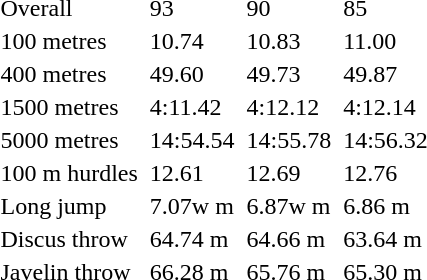<table>
<tr>
<td>Overall</td>
<td></td>
<td>93</td>
<td></td>
<td>90</td>
<td></td>
<td>85</td>
</tr>
<tr>
<td>100 metres</td>
<td></td>
<td>10.74</td>
<td></td>
<td>10.83</td>
<td></td>
<td>11.00</td>
</tr>
<tr>
<td>400 metres</td>
<td></td>
<td>49.60</td>
<td></td>
<td>49.73</td>
<td></td>
<td>49.87</td>
</tr>
<tr>
<td>1500 metres</td>
<td></td>
<td>4:11.42</td>
<td></td>
<td>4:12.12</td>
<td></td>
<td>4:12.14</td>
</tr>
<tr>
<td>5000 metres</td>
<td></td>
<td>14:54.54</td>
<td></td>
<td>14:55.78</td>
<td></td>
<td>14:56.32</td>
</tr>
<tr>
<td>100 m hurdles</td>
<td></td>
<td>12.61</td>
<td></td>
<td>12.69</td>
<td></td>
<td>12.76</td>
</tr>
<tr>
<td>Long jump</td>
<td></td>
<td>7.07w m</td>
<td></td>
<td>6.87w m</td>
<td></td>
<td>6.86 m</td>
</tr>
<tr>
<td>Discus throw</td>
<td></td>
<td>64.74 m</td>
<td></td>
<td>64.66 m</td>
<td></td>
<td>63.64 m</td>
</tr>
<tr>
<td>Javelin throw</td>
<td></td>
<td>66.28 m</td>
<td></td>
<td>65.76 m</td>
<td></td>
<td>65.30 m</td>
</tr>
</table>
